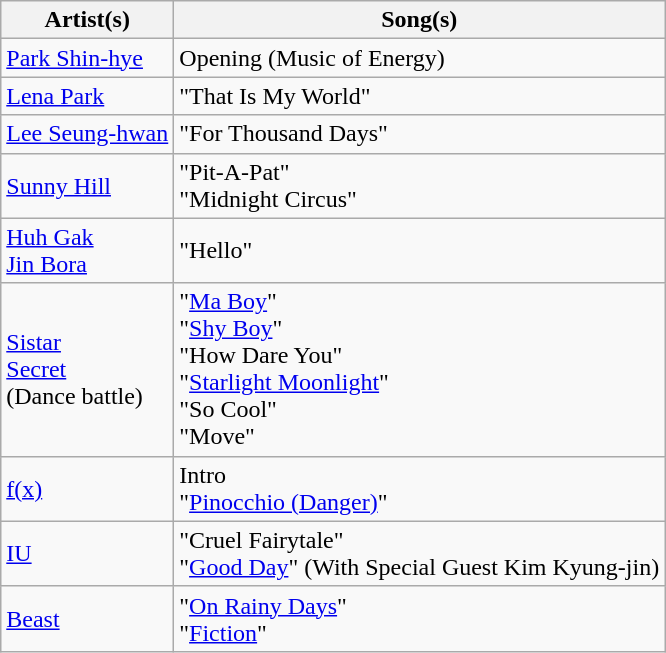<table class="wikitable nowrap">
<tr>
<th>Artist(s)</th>
<th>Song(s)</th>
</tr>
<tr>
<td><a href='#'>Park Shin-hye</a></td>
<td>Opening (Music of Energy)</td>
</tr>
<tr>
<td><a href='#'>Lena Park</a></td>
<td>"That Is My World"</td>
</tr>
<tr>
<td><a href='#'>Lee Seung-hwan</a></td>
<td>"For Thousand Days"</td>
</tr>
<tr>
<td><a href='#'>Sunny Hill</a></td>
<td>"Pit-A-Pat"<br>"Midnight Circus"</td>
</tr>
<tr>
<td><a href='#'>Huh Gak</a><br><a href='#'>Jin Bora</a></td>
<td>"Hello"</td>
</tr>
<tr>
<td><a href='#'>Sistar</a><br><a href='#'>Secret</a><br>(Dance battle)</td>
<td>"<a href='#'>Ma Boy</a>"<br>"<a href='#'>Shy Boy</a>"<br>"How Dare You"<br>"<a href='#'>Starlight Moonlight</a>"<br>"So Cool"<br>"Move"</td>
</tr>
<tr>
<td><a href='#'>f(x)</a></td>
<td>Intro<br>"<a href='#'>Pinocchio (Danger)</a>"</td>
</tr>
<tr>
<td><a href='#'>IU</a></td>
<td>"Cruel Fairytale"<br>"<a href='#'>Good Day</a>" (With Special Guest Kim Kyung-jin)</td>
</tr>
<tr>
<td><a href='#'>Beast</a></td>
<td>"<a href='#'>On Rainy Days</a>"<br>"<a href='#'>Fiction</a>"</td>
</tr>
</table>
